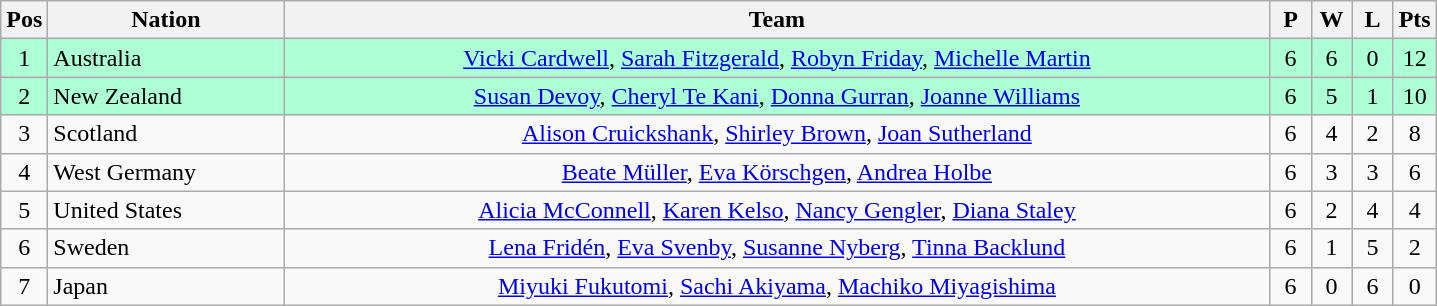<table class="wikitable" style="font-size: 100%">
<tr>
<th width=20>Pos</th>
<th width=150>Nation</th>
<th width=650>Team</th>
<th width=20>P</th>
<th width=20>W</th>
<th width=20>L</th>
<th width=20>Pts</th>
</tr>
<tr align=center style="background: #ADFFD6;">
<td>1</td>
<td align="left"> Australia</td>
<td><a href='#'>Vicki Cardwell</a>, <a href='#'>Sarah Fitzgerald</a>, <a href='#'>Robyn Friday</a>, <a href='#'>Michelle Martin</a></td>
<td>6</td>
<td>6</td>
<td>0</td>
<td>12</td>
</tr>
<tr align=center style="background: #ADFFD6;">
<td>2</td>
<td align="left"> New Zealand</td>
<td><a href='#'>Susan Devoy</a>, <a href='#'>Cheryl Te Kani</a>, <a href='#'>Donna Gurran</a>, <a href='#'>Joanne Williams</a></td>
<td>6</td>
<td>5</td>
<td>1</td>
<td>10</td>
</tr>
<tr align=center>
<td>3</td>
<td align="left"> Scotland</td>
<td><a href='#'>Alison Cruickshank</a>, <a href='#'>Shirley Brown</a>, <a href='#'>Joan Sutherland</a></td>
<td>6</td>
<td>4</td>
<td>2</td>
<td>8</td>
</tr>
<tr align=center>
<td>4</td>
<td align="left"> West Germany</td>
<td><a href='#'>Beate Müller</a>, <a href='#'>Eva Körschgen</a>, <a href='#'>Andrea Holbe</a></td>
<td>6</td>
<td>3</td>
<td>3</td>
<td>6</td>
</tr>
<tr align=center>
<td>5</td>
<td align="left"> United States</td>
<td><a href='#'>Alicia McConnell</a>, <a href='#'>Karen Kelso</a>, <a href='#'>Nancy Gengler</a>, <a href='#'>Diana Staley</a></td>
<td>6</td>
<td>2</td>
<td>4</td>
<td>4</td>
</tr>
<tr align=center>
<td>6</td>
<td align="left"> Sweden</td>
<td><a href='#'>Lena Fridén</a>, <a href='#'>Eva Svenby</a>, <a href='#'>Susanne Nyberg</a>, <a href='#'>Tinna Backlund</a></td>
<td>6</td>
<td>1</td>
<td>5</td>
<td>2</td>
</tr>
<tr align=center>
<td>7</td>
<td align="left"> Japan</td>
<td><a href='#'>Miyuki Fukutomi</a>, <a href='#'>Sachi Akiyama</a>, <a href='#'>Machiko Miyagishima</a></td>
<td>6</td>
<td>0</td>
<td>6</td>
<td>0</td>
</tr>
</table>
